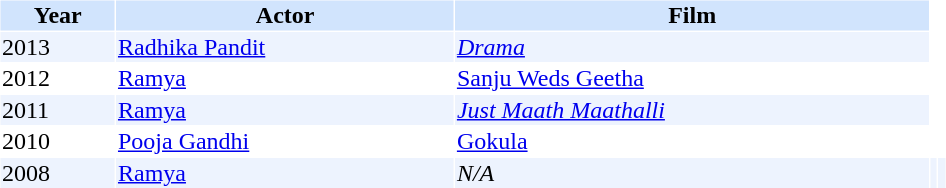<table cellspacing="1" cellpadding="1" border="0" width="50%">
<tr bgcolor="#d1e4fd">
<th>Year</th>
<th>Actor</th>
<th>Film</th>
</tr>
<tr bgcolor=#edf3fe>
<td>2013</td>
<td><a href='#'>Radhika Pandit</a></td>
<td><em><a href='#'>Drama</a></em></td>
</tr>
<tr>
<td>2012</td>
<td><a href='#'>Ramya</a></td>
<td><a href='#'>Sanju Weds Geetha</a></td>
</tr>
<tr bgcolor=#edf3fe>
<td>2011</td>
<td><a href='#'>Ramya</a></td>
<td><em><a href='#'>Just Maath Maathalli</a></em></td>
</tr>
<tr>
<td>2010</td>
<td><a href='#'>Pooja Gandhi</a></td>
<td><a href='#'>Gokula</a></td>
</tr>
<tr bgcolor=#edf3fe>
<td>2008</td>
<td><a href='#'>Ramya</a></td>
<td><em>N/A</em></td>
<td></td>
<td></td>
</tr>
</table>
